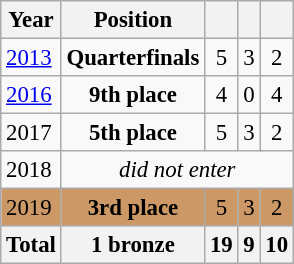<table class="wikitable" style="text-align: center; font-size:95%;">
<tr>
<th "width="70">Year</th>
<th "width="70">Position</th>
<th "width="20"></th>
<th "width="20"></th>
<th "width="20"></th>
</tr>
<tr>
<td style="text-align: left;"> <a href='#'>2013</a></td>
<td><strong>Quarterfinals</strong></td>
<td>5</td>
<td>3</td>
<td>2</td>
</tr>
<tr>
<td style="text-align: left;"> <a href='#'>2016</a></td>
<td><strong>9th place</strong></td>
<td>4</td>
<td>0</td>
<td>4</td>
</tr>
<tr>
<td style="text-align: left;"> 2017</td>
<td><strong>5th place</strong></td>
<td>5</td>
<td>3</td>
<td>2</td>
</tr>
<tr>
<td style="text-align: left;"> 2018</td>
<td colspan=4><em>did not enter</em></td>
</tr>
<tr style="background:#c96;">
<td style="text-align: left;"> 2019</td>
<td><strong>3rd place</strong></td>
<td>5</td>
<td>3</td>
<td>2</td>
</tr>
<tr>
<th>Total</th>
<th>1 bronze</th>
<th>19</th>
<th>9</th>
<th>10</th>
</tr>
</table>
